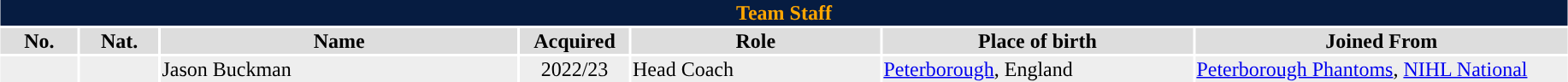<table class="toccolours"  style="width:97%; clear:both; margin:1.5em auto; text-align:center;">
<tr>
<th colspan="11" style="background:#061c41; color:#ffa600;”">Team Staff</th>
</tr>
<tr style="background:#ddd;">
<th width=5%>No.</th>
<th width=5%>Nat.</th>
<th !width=22%>Name</th>
<th width=7%>Acquired</th>
<th width=16%>Role</th>
<th width=20%>Place of birth</th>
<th width=24%>Joined From</th>
</tr>
<tr style="background:#eee;">
<td></td>
<td></td>
<td align=left>Jason Buckman</td>
<td>2022/23</td>
<td align=left>Head Coach</td>
<td align=left><a href='#'>Peterborough</a>, England</td>
<td align=left><a href='#'>Peterborough Phantoms</a>, <a href='#'>NIHL National</a></td>
</tr>
</table>
